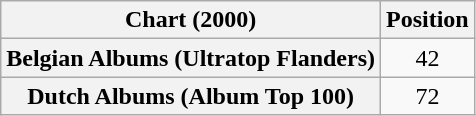<table class="wikitable sortable plainrowheaders" style="text-align:center">
<tr>
<th scope="col">Chart (2000)</th>
<th scope="col">Position</th>
</tr>
<tr>
<th scope="row">Belgian Albums (Ultratop Flanders)</th>
<td>42</td>
</tr>
<tr>
<th scope="row">Dutch Albums (Album Top 100)</th>
<td>72</td>
</tr>
</table>
